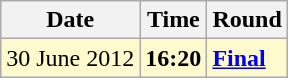<table class="wikitable">
<tr>
<th>Date</th>
<th>Time</th>
<th>Round</th>
</tr>
<tr style=background:lemonchiffon>
<td>30 June 2012</td>
<td><strong>16:20</strong></td>
<td><strong><a href='#'>Final</a></strong></td>
</tr>
</table>
